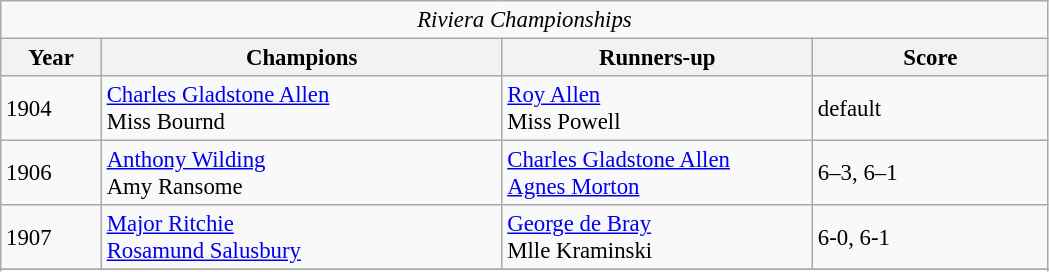<table class="wikitable" style="font-size:95%;">
<tr>
<td colspan=4 align=center><em>Riviera Championships</em></td>
</tr>
<tr>
<th style="width:60px;">Year</th>
<th style="width:260px;">Champions</th>
<th style="width:200px;">Runners-up</th>
<th style="width:150px;">Score</th>
</tr>
<tr>
<td>1904</td>
<td> <a href='#'>Charles Gladstone Allen</a><br> Miss Bournd</td>
<td> <a href='#'>Roy Allen</a><br> Miss Powell</td>
<td>default</td>
</tr>
<tr>
<td>1906</td>
<td> <a href='#'>Anthony Wilding</a><br> Amy Ransome</td>
<td> <a href='#'>Charles Gladstone Allen</a><br> <a href='#'>Agnes Morton</a></td>
<td>6–3, 6–1</td>
</tr>
<tr>
<td>1907</td>
<td> <a href='#'>Major Ritchie</a> <br> <a href='#'>Rosamund Salusbury</a></td>
<td> <a href='#'>George de Bray</a><br> Mlle Kraminski</td>
<td>6-0, 6-1</td>
</tr>
<tr>
</tr>
<tr>
</tr>
</table>
